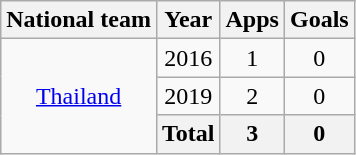<table class="wikitable" style="text-align:center">
<tr>
<th>National team</th>
<th>Year</th>
<th>Apps</th>
<th>Goals</th>
</tr>
<tr>
<td rowspan="3" valign="center"><a href='#'>Thailand</a></td>
<td>2016</td>
<td>1</td>
<td>0</td>
</tr>
<tr>
<td>2019</td>
<td>2</td>
<td>0</td>
</tr>
<tr>
<th>Total</th>
<th>3</th>
<th>0</th>
</tr>
</table>
